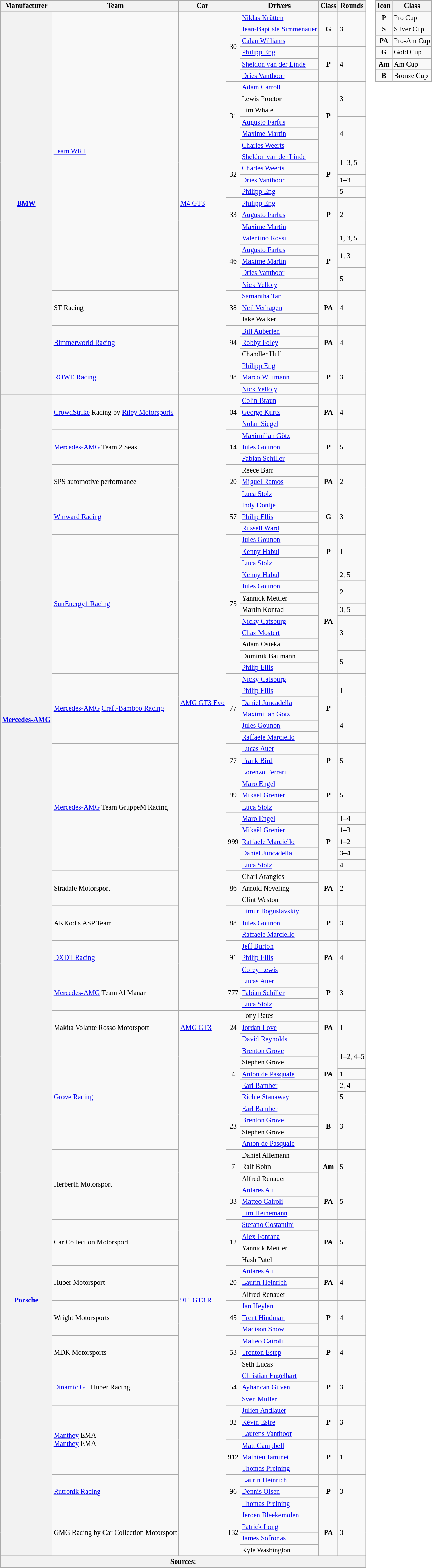<table>
<tr>
<td><br><table class="wikitable" style="font-size:85%;">
<tr>
<th>Manufacturer</th>
<th>Team</th>
<th>Car</th>
<th></th>
<th>Drivers</th>
<th>Class</th>
<th>Rounds</th>
</tr>
<tr>
<th rowspan="33"><a href='#'>BMW</a></th>
<td rowspan="24"> <a href='#'>Team WRT</a></td>
<td rowspan="33"><a href='#'>M4 GT3</a></td>
<td rowspan="6" align="center">30</td>
<td> <a href='#'>Niklas Krütten</a></td>
<td rowspan="3" align="center"><strong><span>G</span></strong></td>
<td rowspan="3">3</td>
</tr>
<tr>
<td> <a href='#'>Jean-Baptiste Simmenauer</a></td>
</tr>
<tr>
<td> <a href='#'>Calan Williams</a></td>
</tr>
<tr>
<td> <a href='#'>Philipp Eng</a></td>
<td rowspan="3" align="center"><strong><span>P</span></strong></td>
<td rowspan="3">4</td>
</tr>
<tr>
<td> <a href='#'>Sheldon van der Linde</a></td>
</tr>
<tr>
<td> <a href='#'>Dries Vanthoor</a></td>
</tr>
<tr>
<td rowspan="6" align="center">31</td>
<td> <a href='#'>Adam Carroll</a></td>
<td rowspan="6" align="center"><strong><span>P</span></strong></td>
<td rowspan="3">3</td>
</tr>
<tr>
<td> Lewis Proctor</td>
</tr>
<tr>
<td> Tim Whale</td>
</tr>
<tr>
<td> <a href='#'>Augusto Farfus</a></td>
<td rowspan="3">4</td>
</tr>
<tr>
<td> <a href='#'>Maxime Martin</a></td>
</tr>
<tr>
<td> <a href='#'>Charles Weerts</a></td>
</tr>
<tr>
<td rowspan="4" align="center">32</td>
<td> <a href='#'>Sheldon van der Linde</a></td>
<td rowspan="4" align="center"><strong><span>P</span></strong></td>
<td rowspan="2">1–3, 5</td>
</tr>
<tr>
<td> <a href='#'>Charles Weerts</a></td>
</tr>
<tr>
<td> <a href='#'>Dries Vanthoor</a></td>
<td>1–3</td>
</tr>
<tr>
<td> <a href='#'>Philipp Eng</a></td>
<td>5</td>
</tr>
<tr>
<td rowspan="3" align="center">33</td>
<td> <a href='#'>Philipp Eng</a></td>
<td rowspan="3" align="center"><strong><span>P</span></strong></td>
<td rowspan="3">2</td>
</tr>
<tr>
<td> <a href='#'>Augusto Farfus</a></td>
</tr>
<tr>
<td> <a href='#'>Maxime Martin</a></td>
</tr>
<tr>
<td rowspan="5" align="center">46</td>
<td> <a href='#'>Valentino Rossi</a></td>
<td rowspan="5" align="center"><strong><span>P</span></strong></td>
<td>1, 3, 5</td>
</tr>
<tr>
<td> <a href='#'>Augusto Farfus</a></td>
<td rowspan="2">1, 3</td>
</tr>
<tr>
<td> <a href='#'>Maxime Martin</a></td>
</tr>
<tr>
<td> <a href='#'>Dries Vanthoor</a></td>
<td rowspan="2">5</td>
</tr>
<tr>
<td> <a href='#'>Nick Yelloly</a></td>
</tr>
<tr>
<td rowspan="3"> ST Racing</td>
<td rowspan="3" align="center">38</td>
<td> <a href='#'>Samantha Tan</a></td>
<td rowspan="3" align="center"><strong><span>PA</span></strong></td>
<td rowspan="3">4</td>
</tr>
<tr>
<td> <a href='#'>Neil Verhagen</a></td>
</tr>
<tr>
<td> Jake Walker</td>
</tr>
<tr>
<td rowspan="3"> <a href='#'>Bimmerworld Racing</a></td>
<td rowspan="3" align="center">94</td>
<td> <a href='#'>Bill Auberlen</a></td>
<td rowspan="3" align="center"><strong><span>PA</span></strong></td>
<td rowspan="3">4</td>
</tr>
<tr>
<td> <a href='#'>Robby Foley</a></td>
</tr>
<tr>
<td> Chandler Hull</td>
</tr>
<tr>
<td rowspan="3"> <a href='#'>ROWE Racing</a></td>
<td rowspan="3" align="center">98</td>
<td> <a href='#'>Philipp Eng</a></td>
<td rowspan="3" align="center"><strong><span>P</span></strong></td>
<td rowspan="3">3</td>
</tr>
<tr>
<td> <a href='#'>Marco Wittmann</a></td>
</tr>
<tr>
<td> <a href='#'>Nick Yelloly</a></td>
</tr>
<tr>
<th rowspan="56"><a href='#'>Mercedes-AMG</a></th>
<td rowspan="3"> <a href='#'>CrowdStrike</a> Racing by <a href='#'>Riley Motorsports</a></td>
<td rowspan="53"><a href='#'>AMG GT3 Evo</a></td>
<td rowspan="3" align="center">04</td>
<td> <a href='#'>Colin Braun</a></td>
<td rowspan="3" align="center"><strong><span>PA</span></strong></td>
<td rowspan="3">4</td>
</tr>
<tr>
<td> <a href='#'>George Kurtz</a></td>
</tr>
<tr>
<td> <a href='#'>Nolan Siegel</a></td>
</tr>
<tr>
<td rowspan="3"> <a href='#'>Mercedes-AMG</a> Team 2 Seas</td>
<td rowspan="3" align="center">14</td>
<td> <a href='#'>Maximilian Götz</a></td>
<td rowspan="3" align="center"><strong><span>P</span></strong></td>
<td rowspan="3">5</td>
</tr>
<tr>
<td> <a href='#'>Jules Gounon</a></td>
</tr>
<tr>
<td> <a href='#'>Fabian Schiller</a></td>
</tr>
<tr>
<td rowspan="3"> SPS automotive performance</td>
<td rowspan="3" align="center">20</td>
<td> Reece Barr</td>
<td rowspan="3" align="center"><strong><span>PA</span></strong></td>
<td rowspan="3">2</td>
</tr>
<tr>
<td> <a href='#'>Miguel Ramos</a></td>
</tr>
<tr>
<td> <a href='#'>Luca Stolz</a></td>
</tr>
<tr>
<td rowspan="3"> <a href='#'>Winward Racing</a></td>
<td rowspan="3" align="center">57</td>
<td> <a href='#'>Indy Dontje</a></td>
<td rowspan="3" align="center"><strong><span>G</span></strong></td>
<td rowspan="3">3</td>
</tr>
<tr>
<td> <a href='#'>Philip Ellis</a></td>
</tr>
<tr>
<td> <a href='#'>Russell Ward</a></td>
</tr>
<tr>
<td rowspan="12"> <a href='#'>SunEnergy1 Racing</a></td>
<td rowspan="12" align="center">75</td>
<td> <a href='#'>Jules Gounon</a></td>
<td rowspan="3" align="center"><strong><span>P</span></strong></td>
<td rowspan="3">1</td>
</tr>
<tr>
<td> <a href='#'>Kenny Habul</a></td>
</tr>
<tr>
<td> <a href='#'>Luca Stolz</a></td>
</tr>
<tr>
<td> <a href='#'>Kenny Habul</a></td>
<td rowspan="9" align="center"><strong><span>PA</span></strong></td>
<td>2, 5</td>
</tr>
<tr>
<td> <a href='#'>Jules Gounon</a></td>
<td rowspan="2">2</td>
</tr>
<tr>
<td> Yannick Mettler</td>
</tr>
<tr>
<td> Martin Konrad</td>
<td>3, 5</td>
</tr>
<tr>
<td> <a href='#'>Nicky Catsburg</a></td>
<td rowspan="3">3</td>
</tr>
<tr>
<td> <a href='#'>Chaz Mostert</a></td>
</tr>
<tr>
<td> Adam Osieka</td>
</tr>
<tr>
<td> Dominik Baumann</td>
<td rowspan="2">5</td>
</tr>
<tr>
<td> <a href='#'>Philip Ellis</a></td>
</tr>
<tr>
<td rowspan="6"> <a href='#'>Mercedes-AMG</a> <a href='#'>Craft-Bamboo Racing</a></td>
<td rowspan="6" align="center">77</td>
<td> <a href='#'>Nicky Catsburg</a></td>
<td rowspan="6" align="center"><strong><span>P</span></strong></td>
<td rowspan="3">1</td>
</tr>
<tr>
<td> <a href='#'>Philip Ellis</a></td>
</tr>
<tr>
<td> <a href='#'>Daniel Juncadella</a></td>
</tr>
<tr>
<td> <a href='#'>Maximilian Götz</a></td>
<td rowspan="3">4</td>
</tr>
<tr>
<td> <a href='#'>Jules Gounon</a></td>
</tr>
<tr>
<td> <a href='#'>Raffaele Marciello</a></td>
</tr>
<tr>
<td rowspan="11"> <a href='#'>Mercedes-AMG</a> Team GruppeM Racing</td>
<td rowspan="3" align="center">77</td>
<td> <a href='#'>Lucas Auer</a></td>
<td rowspan="3" align="center"><strong><span>P</span></strong></td>
<td rowspan="3">5</td>
</tr>
<tr>
<td> <a href='#'>Frank Bird</a></td>
</tr>
<tr>
<td> <a href='#'>Lorenzo Ferrari</a></td>
</tr>
<tr>
<td rowspan="3" align="center">99</td>
<td> <a href='#'>Maro Engel</a></td>
<td rowspan="3" align="center"><strong><span>P</span></strong></td>
<td rowspan="3">5</td>
</tr>
<tr>
<td> <a href='#'>Mikaël Grenier</a></td>
</tr>
<tr>
<td> <a href='#'>Luca Stolz</a></td>
</tr>
<tr>
<td rowspan="5" align="center">999</td>
<td> <a href='#'>Maro Engel</a></td>
<td rowspan="5" align="center"><strong><span>P</span></strong></td>
<td>1–4</td>
</tr>
<tr>
<td> <a href='#'>Mikaël Grenier</a></td>
<td>1–3</td>
</tr>
<tr>
<td> <a href='#'>Raffaele Marciello</a></td>
<td>1–2</td>
</tr>
<tr>
<td> <a href='#'>Daniel Juncadella</a></td>
<td>3–4</td>
</tr>
<tr>
<td> <a href='#'>Luca Stolz</a></td>
<td>4</td>
</tr>
<tr>
<td rowspan="3"> Stradale Motorsport</td>
<td rowspan="3" align="center">86</td>
<td> Charl Arangies</td>
<td rowspan="3" align="center"><strong><span>PA</span></strong></td>
<td rowspan="3">2</td>
</tr>
<tr>
<td> Arnold Neveling</td>
</tr>
<tr>
<td> Clint Weston</td>
</tr>
<tr>
<td rowspan="3"> AKKodis ASP Team</td>
<td rowspan="3" align="center">88</td>
<td> <a href='#'>Timur Boguslavskiy</a></td>
<td rowspan="3" align="center"><strong><span>P</span></strong></td>
<td rowspan="3">3</td>
</tr>
<tr>
<td> <a href='#'>Jules Gounon</a></td>
</tr>
<tr>
<td> <a href='#'>Raffaele Marciello</a></td>
</tr>
<tr>
<td rowspan="3"> <a href='#'>DXDT Racing</a></td>
<td rowspan="3" align="center">91</td>
<td> <a href='#'>Jeff Burton</a></td>
<td rowspan="3" align="center"><strong><span>PA</span></strong></td>
<td rowspan="3">4</td>
</tr>
<tr>
<td> <a href='#'>Philip Ellis</a></td>
</tr>
<tr>
<td> <a href='#'>Corey Lewis</a></td>
</tr>
<tr>
<td rowspan="3"> <a href='#'>Mercedes-AMG</a> Team Al Manar</td>
<td rowspan="3" align="center">777</td>
<td> <a href='#'>Lucas Auer</a></td>
<td rowspan="3" align="center"><strong><span>P</span></strong></td>
<td rowspan="3">3</td>
</tr>
<tr>
<td> <a href='#'>Fabian Schiller</a></td>
</tr>
<tr>
<td> <a href='#'>Luca Stolz</a></td>
</tr>
<tr>
<td rowspan="3"> Makita Volante Rosso Motorsport</td>
<td rowspan="3"><a href='#'>AMG GT3</a></td>
<td rowspan="3" align="center">24</td>
<td> Tony Bates</td>
<td rowspan="3" align="center"><strong><span>PA</span></strong></td>
<td rowspan="3">1</td>
</tr>
<tr>
<td> <a href='#'>Jordan Love</a></td>
</tr>
<tr>
<td> <a href='#'>David Reynolds</a></td>
</tr>
<tr>
<th rowspan="44"><a href='#'>Porsche</a></th>
<td rowspan="9"> <a href='#'>Grove Racing</a></td>
<td rowspan="44"><a href='#'>911 GT3 R</a></td>
<td rowspan="5" align="center">4</td>
<td> <a href='#'>Brenton Grove</a></td>
<td rowspan="5" align="center"><strong><span>PA</span></strong></td>
<td rowspan="2">1–2, 4–5</td>
</tr>
<tr>
<td> Stephen Grove</td>
</tr>
<tr>
<td> <a href='#'>Anton de Pasquale</a></td>
<td>1</td>
</tr>
<tr>
<td> <a href='#'>Earl Bamber</a></td>
<td>2, 4</td>
</tr>
<tr>
<td> <a href='#'>Richie Stanaway</a></td>
<td>5</td>
</tr>
<tr>
<td rowspan="4" align="center">23</td>
<td> <a href='#'>Earl Bamber</a></td>
<td rowspan="4" align="center"><strong><span>B</span></strong></td>
<td rowspan="4">3</td>
</tr>
<tr>
<td> <a href='#'>Brenton Grove</a></td>
</tr>
<tr>
<td> Stephen Grove</td>
</tr>
<tr>
<td> <a href='#'>Anton de Pasquale</a></td>
</tr>
<tr>
<td rowspan="6"> Herberth Motorsport</td>
<td rowspan="3" align="center">7</td>
<td> Daniel Allemann</td>
<td rowspan="3" align="center"><strong><span>Am</span></strong></td>
<td rowspan="3">5</td>
</tr>
<tr>
<td> Ralf Bohn</td>
</tr>
<tr>
<td> Alfred Renauer</td>
</tr>
<tr>
<td rowspan="3" align="center">33</td>
<td> <a href='#'>Antares Au</a></td>
<td rowspan="3" align="center"><strong><span>PA</span></strong></td>
<td rowspan="3">5</td>
</tr>
<tr>
<td> <a href='#'>Matteo Cairoli</a></td>
</tr>
<tr>
<td> <a href='#'>Tim Heinemann</a></td>
</tr>
<tr>
<td rowspan="4"> Car Collection Motorsport</td>
<td rowspan="4" align="center">12</td>
<td> <a href='#'>Stefano Costantini</a></td>
<td rowspan="4" align="center"><strong><span>PA</span></strong></td>
<td rowspan="4">5</td>
</tr>
<tr>
<td> <a href='#'>Alex Fontana</a></td>
</tr>
<tr>
<td> Yannick Mettler</td>
</tr>
<tr>
<td> Hash Patel</td>
</tr>
<tr>
<td rowspan="3"> Huber Motorsport</td>
<td rowspan="3" align="center">20</td>
<td> <a href='#'>Antares Au</a></td>
<td rowspan="3" align="center"><strong><span>PA</span></strong></td>
<td rowspan="3">4</td>
</tr>
<tr>
<td> <a href='#'>Laurin Heinrich</a></td>
</tr>
<tr>
<td> Alfred Renauer</td>
</tr>
<tr>
<td rowspan="3"> Wright Motorsports</td>
<td rowspan="3" align="center">45</td>
<td> <a href='#'>Jan Heylen</a></td>
<td rowspan="3" align="center"><strong><span>P</span></strong></td>
<td rowspan="3">4</td>
</tr>
<tr>
<td> <a href='#'>Trent Hindman</a></td>
</tr>
<tr>
<td> <a href='#'>Madison Snow</a></td>
</tr>
<tr>
<td rowspan="3"> MDK Motorsports</td>
<td rowspan="3" align="center">53</td>
<td> <a href='#'>Matteo Cairoli</a></td>
<td rowspan="3" align="center"><strong><span>P</span></strong></td>
<td rowspan="3">4</td>
</tr>
<tr>
<td> <a href='#'>Trenton Estep</a></td>
</tr>
<tr>
<td> Seth Lucas</td>
</tr>
<tr>
<td rowspan="3"> <a href='#'>Dinamic GT</a> Huber Racing</td>
<td rowspan="3" align="center">54</td>
<td> <a href='#'>Christian Engelhart</a></td>
<td rowspan="3" align="center"><strong><span>P</span></strong></td>
<td rowspan="3">3</td>
</tr>
<tr>
<td> <a href='#'>Ayhancan Güven</a></td>
</tr>
<tr>
<td> <a href='#'>Sven Müller</a></td>
</tr>
<tr>
<td rowspan="6"> <a href='#'>Manthey</a> EMA<br> <a href='#'>Manthey</a> EMA</td>
<td rowspan="3" align="center">92</td>
<td> <a href='#'>Julien Andlauer</a></td>
<td rowspan="3" align="center"><strong><span>P</span></strong></td>
<td rowspan="3">3</td>
</tr>
<tr>
<td> <a href='#'>Kévin Estre</a></td>
</tr>
<tr>
<td> <a href='#'>Laurens Vanthoor</a></td>
</tr>
<tr>
<td rowspan="3" align="center">912</td>
<td> <a href='#'>Matt Campbell</a></td>
<td rowspan="3" align="center"><strong><span>P</span></strong></td>
<td rowspan="3">1</td>
</tr>
<tr>
<td> <a href='#'>Mathieu Jaminet</a></td>
</tr>
<tr>
<td> <a href='#'>Thomas Preining</a></td>
</tr>
<tr>
<td rowspan="3"> <a href='#'>Rutronik Racing</a></td>
<td rowspan="3" align="center">96</td>
<td> <a href='#'>Laurin Heinrich</a></td>
<td rowspan="3" align="center"><strong><span>P</span></strong></td>
<td rowspan="3">3</td>
</tr>
<tr>
<td> <a href='#'>Dennis Olsen</a></td>
</tr>
<tr>
<td> <a href='#'>Thomas Preining</a></td>
</tr>
<tr>
<td rowspan="4"> GMG Racing by Car Collection Motorsport</td>
<td rowspan="4" align="center">132</td>
<td> <a href='#'>Jeroen Bleekemolen</a></td>
<td rowspan="4" align="center"><strong><span>PA</span></strong></td>
<td rowspan="4">3</td>
</tr>
<tr>
<td> <a href='#'>Patrick Long</a></td>
</tr>
<tr>
<td> <a href='#'>James Sofronas</a></td>
</tr>
<tr>
<td> Kyle Washington</td>
</tr>
<tr>
<th colspan=7>Sources:</th>
</tr>
</table>
</td>
<td valign="top"><br><table class="wikitable" style="font-size:85%;">
<tr>
<th>Icon</th>
<th>Class</th>
</tr>
<tr>
<td align=center><strong><span>P</span></strong></td>
<td>Pro Cup</td>
</tr>
<tr>
<td align=center><strong><span>S</span></strong></td>
<td>Silver Cup</td>
</tr>
<tr>
<td align=center><strong><span>PA</span></strong></td>
<td>Pro-Am Cup</td>
</tr>
<tr>
<td align=center><strong><span>G</span></strong></td>
<td>Gold Cup</td>
</tr>
<tr>
<td align=center><strong><span>Am</span></strong></td>
<td>Am Cup</td>
</tr>
<tr>
<td align="center"><strong><span>B</span></strong></td>
<td>Bronze Cup</td>
</tr>
</table>
</td>
</tr>
</table>
